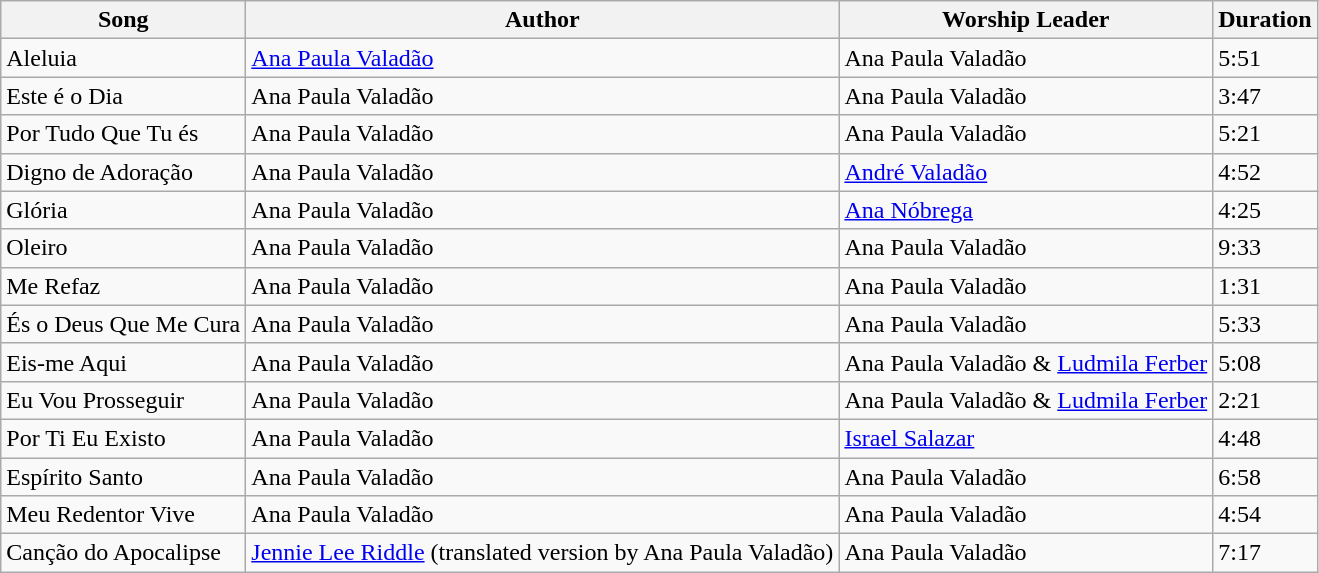<table class="wikitable">
<tr>
<th>Song</th>
<th>Author</th>
<th>Worship Leader</th>
<th>Duration</th>
</tr>
<tr>
<td>Aleluia</td>
<td><a href='#'>Ana Paula Valadão</a></td>
<td>Ana Paula Valadão</td>
<td>5:51</td>
</tr>
<tr>
<td>Este é o Dia</td>
<td>Ana Paula Valadão</td>
<td>Ana Paula Valadão</td>
<td>3:47</td>
</tr>
<tr>
<td>Por Tudo Que Tu és</td>
<td>Ana Paula Valadão</td>
<td>Ana Paula Valadão</td>
<td>5:21</td>
</tr>
<tr>
<td>Digno de Adoração</td>
<td>Ana Paula Valadão</td>
<td><a href='#'>André Valadão</a></td>
<td>4:52</td>
</tr>
<tr>
<td>Glória</td>
<td>Ana Paula Valadão</td>
<td><a href='#'>Ana Nóbrega</a></td>
<td>4:25</td>
</tr>
<tr>
<td>Oleiro</td>
<td>Ana Paula Valadão</td>
<td>Ana Paula Valadão</td>
<td>9:33</td>
</tr>
<tr>
<td>Me Refaz</td>
<td>Ana Paula Valadão</td>
<td>Ana Paula Valadão</td>
<td>1:31</td>
</tr>
<tr>
<td>És o Deus Que Me Cura</td>
<td>Ana Paula Valadão</td>
<td>Ana Paula Valadão</td>
<td>5:33</td>
</tr>
<tr>
<td>Eis-me Aqui</td>
<td>Ana Paula Valadão</td>
<td>Ana Paula Valadão & <a href='#'>Ludmila Ferber</a></td>
<td>5:08</td>
</tr>
<tr>
<td>Eu Vou Prosseguir</td>
<td>Ana Paula Valadão</td>
<td>Ana Paula Valadão & <a href='#'>Ludmila Ferber</a></td>
<td>2:21</td>
</tr>
<tr>
<td>Por Ti Eu Existo</td>
<td>Ana Paula Valadão</td>
<td><a href='#'>Israel Salazar</a></td>
<td>4:48</td>
</tr>
<tr>
<td>Espírito Santo</td>
<td>Ana Paula Valadão</td>
<td>Ana Paula Valadão</td>
<td>6:58</td>
</tr>
<tr>
<td>Meu Redentor Vive</td>
<td>Ana Paula Valadão</td>
<td>Ana Paula Valadão</td>
<td>4:54</td>
</tr>
<tr>
<td>Canção do Apocalipse</td>
<td><a href='#'>Jennie Lee Riddle</a> (translated version by Ana Paula Valadão)</td>
<td>Ana Paula Valadão</td>
<td>7:17</td>
</tr>
</table>
